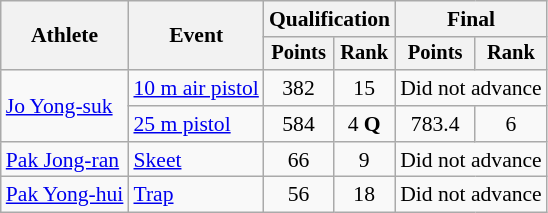<table class="wikitable" style="font-size:90%">
<tr>
<th rowspan="2">Athlete</th>
<th rowspan="2">Event</th>
<th colspan=2>Qualification</th>
<th colspan=2>Final</th>
</tr>
<tr style="font-size:95%">
<th>Points</th>
<th>Rank</th>
<th>Points</th>
<th>Rank</th>
</tr>
<tr align=center>
<td align=left rowspan=2><a href='#'>Jo Yong-suk</a></td>
<td align=left><a href='#'>10 m air pistol</a></td>
<td>382</td>
<td>15</td>
<td colspan=2>Did not advance</td>
</tr>
<tr align=center>
<td align=left><a href='#'>25 m pistol</a></td>
<td>584</td>
<td>4 <strong>Q</strong></td>
<td>783.4</td>
<td>6</td>
</tr>
<tr align=center>
<td align=left><a href='#'>Pak Jong-ran</a></td>
<td align=left><a href='#'>Skeet</a></td>
<td>66</td>
<td>9</td>
<td colspan=2>Did not advance</td>
</tr>
<tr align=center>
<td align=left><a href='#'>Pak Yong-hui</a></td>
<td align=left><a href='#'>Trap</a></td>
<td>56</td>
<td>18</td>
<td colspan=2>Did not advance</td>
</tr>
</table>
